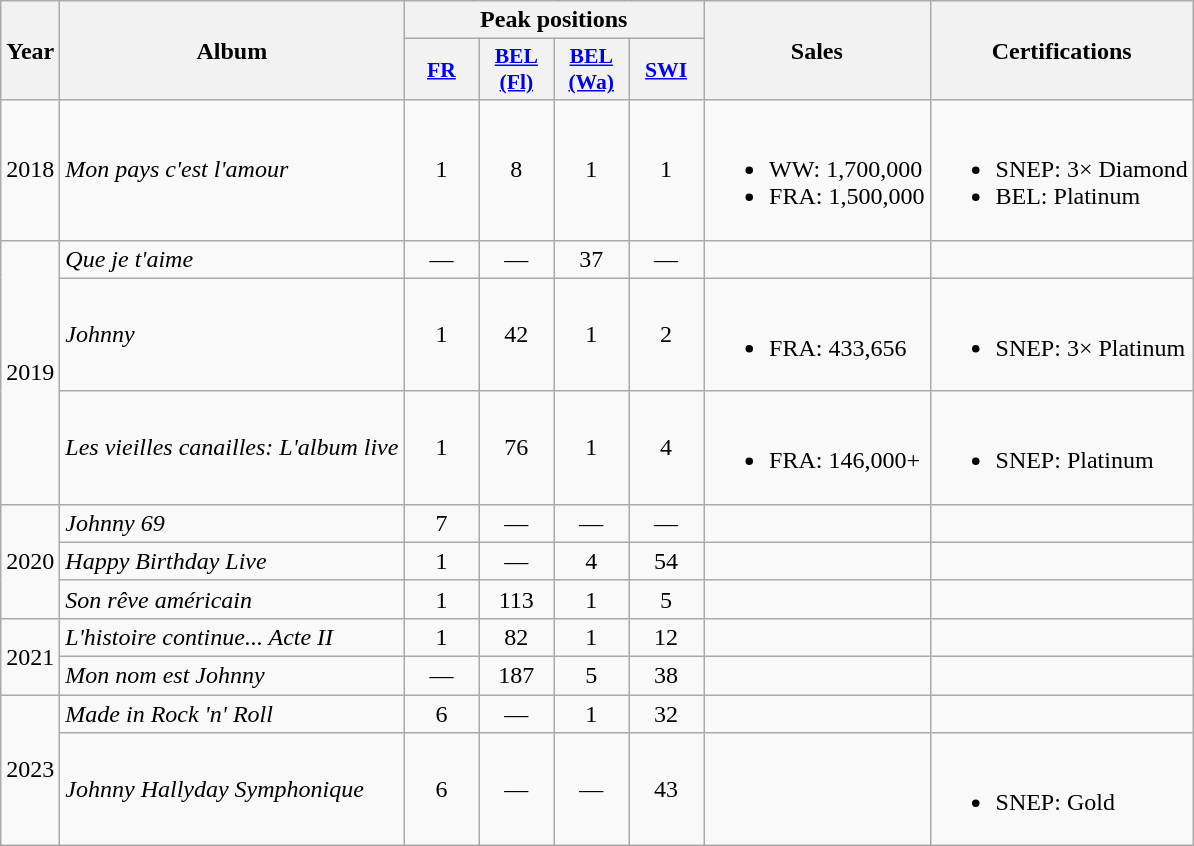<table class="wikitable">
<tr>
<th rowspan="2" style="text-align:center">Year</th>
<th rowspan="2" style="text-align:center">Album</th>
<th colspan="4" style="text-align:center">Peak positions</th>
<th rowspan="2">Sales</th>
<th rowspan="2">Certifications</th>
</tr>
<tr>
<th scope="col" style="width:3em;font-size:90%;"><a href='#'>FR</a><br></th>
<th scope="col" style="width:3em;font-size:90%;"><a href='#'>BEL<br>(Fl)</a><br></th>
<th scope="col" style="width:3em;font-size:90%;"><a href='#'>BEL<br>(Wa)</a><br></th>
<th scope="col" style="width:3em;font-size:90%;"><a href='#'>SWI</a><br></th>
</tr>
<tr>
<td style="text-align:center;">2018</td>
<td><em>Mon pays c'est l'amour</em></td>
<td style="text-align:center;">1<br></td>
<td style="text-align:center;">8</td>
<td style="text-align:center;">1</td>
<td style="text-align:center;">1</td>
<td><br><ul><li>WW: 1,700,000</li><li>FRA: 1,500,000</li></ul></td>
<td><br><ul><li>SNEP: 3× Diamond</li><li>BEL: Platinum</li></ul></td>
</tr>
<tr>
<td rowspan="3" style="text-align:center;">2019</td>
<td><em>Que je t'aime</em></td>
<td style="text-align:center;">—</td>
<td style="text-align:center;">—</td>
<td style="text-align:center;">37</td>
<td style="text-align:center;">—</td>
<td></td>
<td></td>
</tr>
<tr>
<td><em>Johnny</em></td>
<td style="text-align:center;">1</td>
<td style="text-align:center;">42</td>
<td style="text-align:center;">1</td>
<td style="text-align:center;">2</td>
<td><br><ul><li>FRA: 433,656</li></ul></td>
<td><br><ul><li>SNEP: 3× Platinum</li></ul></td>
</tr>
<tr>
<td><em>Les vieilles canailles: L'album live</em><br></td>
<td style="text-align:center;">1</td>
<td style="text-align:center;">76</td>
<td style="text-align:center;">1</td>
<td style="text-align:center;">4</td>
<td><br><ul><li>FRA: 146,000+</li></ul></td>
<td><br><ul><li>SNEP: Platinum</li></ul></td>
</tr>
<tr>
<td rowspan="3" style="text-align:center;">2020</td>
<td><em>Johnny 69</em></td>
<td style="text-align:center;">7</td>
<td style="text-align:center;">—</td>
<td style="text-align:center;">—</td>
<td style="text-align:center;">—</td>
<td></td>
<td></td>
</tr>
<tr>
<td><em>Happy Birthday Live</em></td>
<td style="text-align:center;">1</td>
<td style="text-align:center;">—</td>
<td style="text-align:center;">4</td>
<td style="text-align:center;">54</td>
<td></td>
<td></td>
</tr>
<tr>
<td><em>Son rêve américain</em></td>
<td style="text-align:center;">1</td>
<td style="text-align:center;">113</td>
<td style="text-align:center;">1</td>
<td style="text-align:center;">5</td>
<td></td>
<td></td>
</tr>
<tr>
<td style="text-align:center;" rowspan="2">2021</td>
<td><em>L'histoire continue... Acte II</em></td>
<td style="text-align:center;">1</td>
<td style="text-align:center;">82</td>
<td style="text-align:center;">1</td>
<td style="text-align:center;">12</td>
<td></td>
<td></td>
</tr>
<tr>
<td><em>Mon nom est Johnny</em></td>
<td style="text-align:center;">—</td>
<td style="text-align:center;">187</td>
<td style="text-align:center;">5</td>
<td style="text-align:center;">38</td>
<td></td>
<td></td>
</tr>
<tr>
<td rowspan="2" style="text-align:center;">2023</td>
<td><em>Made in Rock 'n' Roll</em></td>
<td style="text-align:center;">6</td>
<td style="text-align:center;">—</td>
<td style="text-align:center;">1</td>
<td style="text-align:center;">32</td>
<td></td>
<td></td>
</tr>
<tr>
<td><em>Johnny Hallyday Symphonique</em></td>
<td style="text-align:center;">6</td>
<td style="text-align:center;">—</td>
<td style="text-align:center;">—</td>
<td style="text-align:center;">43</td>
<td></td>
<td><br><ul><li>SNEP: Gold</li></ul></td>
</tr>
</table>
